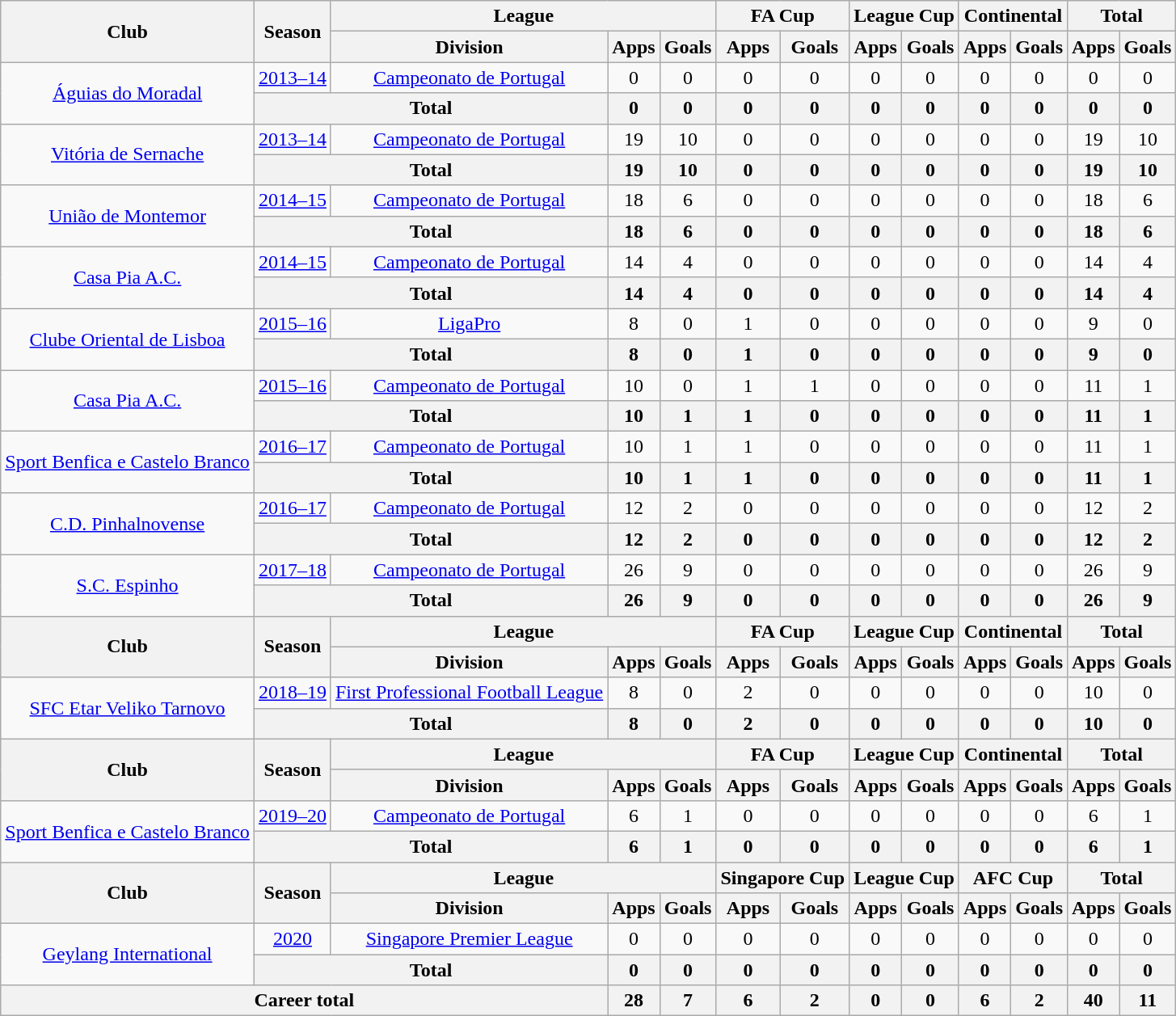<table class="wikitable" style="text-align: center">
<tr>
<th rowspan="2">Club</th>
<th rowspan="2">Season</th>
<th colspan="3">League</th>
<th colspan="2">FA Cup</th>
<th colspan="2">League Cup</th>
<th colspan="2">Continental</th>
<th colspan="2">Total</th>
</tr>
<tr>
<th>Division</th>
<th>Apps</th>
<th>Goals</th>
<th>Apps</th>
<th>Goals</th>
<th>Apps</th>
<th>Goals</th>
<th>Apps</th>
<th>Goals</th>
<th>Apps</th>
<th>Goals</th>
</tr>
<tr>
<td rowspan="2"><a href='#'>Águias do Moradal</a></td>
<td><a href='#'>2013–14</a></td>
<td><a href='#'>Campeonato de Portugal</a></td>
<td>0</td>
<td>0</td>
<td>0</td>
<td>0</td>
<td>0</td>
<td>0</td>
<td>0</td>
<td>0</td>
<td>0</td>
<td>0</td>
</tr>
<tr>
<th colspan=2>Total</th>
<th>0</th>
<th>0</th>
<th>0</th>
<th>0</th>
<th>0</th>
<th>0</th>
<th>0</th>
<th>0</th>
<th>0</th>
<th>0</th>
</tr>
<tr>
<td rowspan="2"><a href='#'>Vitória de Sernache</a></td>
<td><a href='#'>2013–14</a></td>
<td><a href='#'>Campeonato de Portugal</a></td>
<td>19</td>
<td>10</td>
<td>0</td>
<td>0</td>
<td>0</td>
<td>0</td>
<td>0</td>
<td>0</td>
<td>19</td>
<td>10</td>
</tr>
<tr>
<th colspan=2>Total</th>
<th>19</th>
<th>10</th>
<th>0</th>
<th>0</th>
<th>0</th>
<th>0</th>
<th>0</th>
<th>0</th>
<th>19</th>
<th>10</th>
</tr>
<tr>
<td rowspan="2"><a href='#'>União de Montemor</a></td>
<td><a href='#'>2014–15</a></td>
<td><a href='#'>Campeonato de Portugal</a></td>
<td>18</td>
<td>6</td>
<td>0</td>
<td>0</td>
<td>0</td>
<td>0</td>
<td>0</td>
<td>0</td>
<td>18</td>
<td>6</td>
</tr>
<tr>
<th colspan=2>Total</th>
<th>18</th>
<th>6</th>
<th>0</th>
<th>0</th>
<th>0</th>
<th>0</th>
<th>0</th>
<th>0</th>
<th>18</th>
<th>6</th>
</tr>
<tr>
<td rowspan="2"><a href='#'>Casa Pia A.C.</a></td>
<td><a href='#'>2014–15</a></td>
<td><a href='#'>Campeonato de Portugal</a></td>
<td>14</td>
<td>4</td>
<td>0</td>
<td>0</td>
<td>0</td>
<td>0</td>
<td>0</td>
<td>0</td>
<td>14</td>
<td>4</td>
</tr>
<tr>
<th colspan=2>Total</th>
<th>14</th>
<th>4</th>
<th>0</th>
<th>0</th>
<th>0</th>
<th>0</th>
<th>0</th>
<th>0</th>
<th>14</th>
<th>4</th>
</tr>
<tr>
<td rowspan="2"><a href='#'>Clube Oriental de Lisboa</a></td>
<td><a href='#'>2015–16</a></td>
<td><a href='#'>LigaPro</a></td>
<td>8</td>
<td>0</td>
<td>1</td>
<td>0</td>
<td>0</td>
<td>0</td>
<td>0</td>
<td>0</td>
<td>9</td>
<td>0</td>
</tr>
<tr>
<th colspan=2>Total</th>
<th>8</th>
<th>0</th>
<th>1</th>
<th>0</th>
<th>0</th>
<th>0</th>
<th>0</th>
<th>0</th>
<th>9</th>
<th>0</th>
</tr>
<tr>
<td rowspan="2"><a href='#'>Casa Pia A.C.</a></td>
<td><a href='#'>2015–16</a></td>
<td><a href='#'>Campeonato de Portugal</a></td>
<td>10</td>
<td>0</td>
<td>1</td>
<td>1</td>
<td>0</td>
<td>0</td>
<td>0</td>
<td>0</td>
<td>11</td>
<td>1</td>
</tr>
<tr>
<th colspan=2>Total</th>
<th>10</th>
<th>1</th>
<th>1</th>
<th>0</th>
<th>0</th>
<th>0</th>
<th>0</th>
<th>0</th>
<th>11</th>
<th>1</th>
</tr>
<tr>
<td rowspan="2"><a href='#'>Sport Benfica e Castelo Branco</a></td>
<td><a href='#'>2016–17</a></td>
<td><a href='#'>Campeonato de Portugal</a></td>
<td>10</td>
<td>1</td>
<td>1</td>
<td>0</td>
<td>0</td>
<td>0</td>
<td>0</td>
<td>0</td>
<td>11</td>
<td>1</td>
</tr>
<tr>
<th colspan=2>Total</th>
<th>10</th>
<th>1</th>
<th>1</th>
<th>0</th>
<th>0</th>
<th>0</th>
<th>0</th>
<th>0</th>
<th>11</th>
<th>1</th>
</tr>
<tr>
<td rowspan="2"><a href='#'>C.D. Pinhalnovense</a></td>
<td><a href='#'>2016–17</a></td>
<td><a href='#'>Campeonato de Portugal</a></td>
<td>12</td>
<td>2</td>
<td>0</td>
<td>0</td>
<td>0</td>
<td>0</td>
<td>0</td>
<td>0</td>
<td>12</td>
<td>2</td>
</tr>
<tr>
<th colspan=2>Total</th>
<th>12</th>
<th>2</th>
<th>0</th>
<th>0</th>
<th>0</th>
<th>0</th>
<th>0</th>
<th>0</th>
<th>12</th>
<th>2</th>
</tr>
<tr>
<td rowspan="2"><a href='#'>S.C. Espinho</a></td>
<td><a href='#'>2017–18</a></td>
<td><a href='#'>Campeonato de Portugal</a></td>
<td>26</td>
<td>9</td>
<td>0</td>
<td>0</td>
<td>0</td>
<td>0</td>
<td>0</td>
<td>0</td>
<td>26</td>
<td>9</td>
</tr>
<tr>
<th colspan=2>Total</th>
<th>26</th>
<th>9</th>
<th>0</th>
<th>0</th>
<th>0</th>
<th>0</th>
<th>0</th>
<th>0</th>
<th>26</th>
<th>9</th>
</tr>
<tr>
<th rowspan="2">Club</th>
<th rowspan="2">Season</th>
<th colspan="3">League</th>
<th colspan="2">FA Cup</th>
<th colspan="2">League Cup</th>
<th colspan="2">Continental</th>
<th colspan="2">Total</th>
</tr>
<tr>
<th>Division</th>
<th>Apps</th>
<th>Goals</th>
<th>Apps</th>
<th>Goals</th>
<th>Apps</th>
<th>Goals</th>
<th>Apps</th>
<th>Goals</th>
<th>Apps</th>
<th>Goals</th>
</tr>
<tr>
<td rowspan="2"><a href='#'>SFC Etar Veliko Tarnovo</a></td>
<td><a href='#'>2018–19</a></td>
<td><a href='#'>First Professional Football League</a></td>
<td>8</td>
<td>0</td>
<td>2</td>
<td>0</td>
<td>0</td>
<td>0</td>
<td>0</td>
<td>0</td>
<td>10</td>
<td>0</td>
</tr>
<tr>
<th colspan=2>Total</th>
<th>8</th>
<th>0</th>
<th>2</th>
<th>0</th>
<th>0</th>
<th>0</th>
<th>0</th>
<th>0</th>
<th>10</th>
<th>0</th>
</tr>
<tr>
<th rowspan="2">Club</th>
<th rowspan="2">Season</th>
<th colspan="3">League</th>
<th colspan="2">FA Cup</th>
<th colspan="2">League Cup</th>
<th colspan="2">Continental</th>
<th colspan="2">Total</th>
</tr>
<tr>
<th>Division</th>
<th>Apps</th>
<th>Goals</th>
<th>Apps</th>
<th>Goals</th>
<th>Apps</th>
<th>Goals</th>
<th>Apps</th>
<th>Goals</th>
<th>Apps</th>
<th>Goals</th>
</tr>
<tr>
<td rowspan="2"><a href='#'>Sport Benfica e Castelo Branco</a></td>
<td><a href='#'>2019–20</a></td>
<td><a href='#'>Campeonato de Portugal</a></td>
<td>6</td>
<td>1</td>
<td>0</td>
<td>0</td>
<td>0</td>
<td>0</td>
<td>0</td>
<td>0</td>
<td>6</td>
<td>1</td>
</tr>
<tr>
<th colspan=2>Total</th>
<th>6</th>
<th>1</th>
<th>0</th>
<th>0</th>
<th>0</th>
<th>0</th>
<th>0</th>
<th>0</th>
<th>6</th>
<th>1</th>
</tr>
<tr>
<th rowspan="2">Club</th>
<th rowspan="2">Season</th>
<th colspan="3">League</th>
<th colspan="2">Singapore Cup</th>
<th colspan="2">League Cup</th>
<th colspan="2">AFC Cup</th>
<th colspan="2">Total</th>
</tr>
<tr>
<th>Division</th>
<th>Apps</th>
<th>Goals</th>
<th>Apps</th>
<th>Goals</th>
<th>Apps</th>
<th>Goals</th>
<th>Apps</th>
<th>Goals</th>
<th>Apps</th>
<th>Goals</th>
</tr>
<tr>
<td rowspan="2"><a href='#'>Geylang International</a></td>
<td><a href='#'>2020</a></td>
<td><a href='#'>Singapore Premier League</a></td>
<td>0</td>
<td>0</td>
<td>0</td>
<td>0</td>
<td>0</td>
<td>0</td>
<td>0</td>
<td>0</td>
<td>0</td>
<td>0</td>
</tr>
<tr>
<th colspan=2>Total</th>
<th>0</th>
<th>0</th>
<th>0</th>
<th>0</th>
<th>0</th>
<th>0</th>
<th>0</th>
<th>0</th>
<th>0</th>
<th>0</th>
</tr>
<tr>
<th colspan=3>Career total</th>
<th>28</th>
<th>7</th>
<th>6</th>
<th>2</th>
<th>0</th>
<th>0</th>
<th>6</th>
<th>2</th>
<th>40</th>
<th>11</th>
</tr>
</table>
